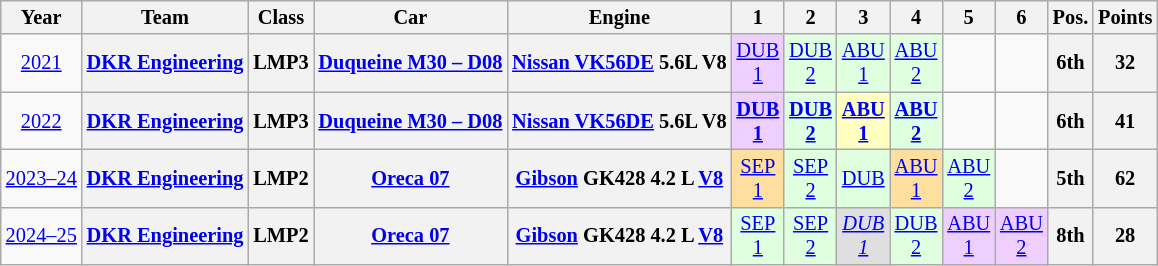<table class="wikitable" style="text-align:center; font-size:85%">
<tr>
<th>Year</th>
<th>Team</th>
<th>Class</th>
<th>Car</th>
<th>Engine</th>
<th>1</th>
<th>2</th>
<th>3</th>
<th>4</th>
<th>5</th>
<th>6</th>
<th>Pos.</th>
<th>Points</th>
</tr>
<tr>
<td><a href='#'>2021</a></td>
<th><a href='#'>DKR Engineering</a></th>
<th>LMP3</th>
<th><a href='#'>Duqueine M30 – D08</a></th>
<th><a href='#'>Nissan VK56DE</a> 5.6L V8</th>
<td style="background:#EFCFFF;"><a href='#'>DUB<br>1</a><br></td>
<td style="background:#DFFFDF;"><a href='#'>DUB<br>2</a><br></td>
<td style="background:#DFFFDF;"><a href='#'>ABU<br>1</a><br></td>
<td style="background:#DFFFDF;"><a href='#'>ABU<br>2</a><br></td>
<td></td>
<td></td>
<th>6th</th>
<th>32</th>
</tr>
<tr>
<td><a href='#'>2022</a></td>
<th><a href='#'>DKR Engineering</a></th>
<th>LMP3</th>
<th><a href='#'>Duqueine M30 – D08</a></th>
<th><a href='#'>Nissan VK56DE</a> 5.6L V8</th>
<td style="background:#EFCFFF;"><strong><a href='#'>DUB<br>1</a></strong><br></td>
<td style="background:#DFFFDF;"><strong><a href='#'>DUB<br>2</a></strong><br></td>
<td style="background:#FFFFBF;"><strong><a href='#'>ABU<br>1</a></strong><br></td>
<td style="background:#DFFFDF;"><strong><a href='#'>ABU<br>2</a></strong><br></td>
<td></td>
<td></td>
<th>6th</th>
<th>41</th>
</tr>
<tr>
<td><a href='#'>2023–24</a></td>
<th><a href='#'>DKR Engineering</a></th>
<th>LMP2</th>
<th><a href='#'>Oreca 07</a></th>
<th><a href='#'>Gibson</a> GK428 4.2 L <a href='#'>V8</a></th>
<td style="background:#FFDF9F;"><a href='#'>SEP<br>1</a><br></td>
<td style="background:#DFFFDF;"><a href='#'>SEP<br>2</a><br></td>
<td style="background:#DFFFDF;"><a href='#'>DUB</a><br></td>
<td style="background:#FFDF9F;"><a href='#'>ABU<br>1</a><br></td>
<td style="background:#DFFFDF;"><a href='#'>ABU<br>2</a><br></td>
<td></td>
<th>5th</th>
<th>62</th>
</tr>
<tr>
<td><a href='#'>2024–25</a></td>
<th><a href='#'>DKR Engineering</a></th>
<th>LMP2</th>
<th><a href='#'>Oreca 07</a></th>
<th><a href='#'>Gibson</a> GK428 4.2 L <a href='#'>V8</a></th>
<td style="background:#DFFFDF;"><a href='#'>SEP<br>1</a><br></td>
<td style="background:#DFFFDF;"><a href='#'>SEP<br>2</a><br></td>
<td style="background:#DFDFDF;"><em><a href='#'>DUB<br>1</a></em><br></td>
<td style="background:#DFFFDF;"><a href='#'>DUB<br>2</a><br></td>
<td style="background:#EFCFFF;"><a href='#'>ABU<br>1</a><br></td>
<td style="background:#EFCFFF;"><a href='#'>ABU<br>2</a><br></td>
<th>8th</th>
<th>28</th>
</tr>
</table>
